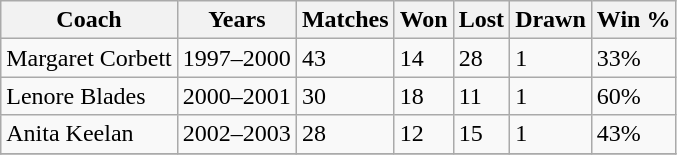<table class="wikitable collapsible">
<tr>
<th>Coach</th>
<th>Years</th>
<th>Matches</th>
<th>Won</th>
<th>Lost</th>
<th>Drawn</th>
<th>Win %</th>
</tr>
<tr>
<td>Margaret Corbett</td>
<td>1997–2000</td>
<td>43</td>
<td>14</td>
<td>28</td>
<td>1</td>
<td>33%</td>
</tr>
<tr>
<td>Lenore Blades</td>
<td>2000–2001</td>
<td>30</td>
<td>18</td>
<td>11</td>
<td>1</td>
<td>60%</td>
</tr>
<tr>
<td>Anita Keelan</td>
<td>2002–2003</td>
<td>28</td>
<td>12</td>
<td>15</td>
<td>1</td>
<td>43%</td>
</tr>
<tr>
</tr>
</table>
